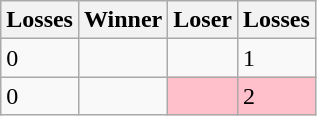<table class=wikitable>
<tr>
<th>Losses</th>
<th>Winner</th>
<th>Loser</th>
<th>Losses</th>
</tr>
<tr>
<td>0</td>
<td></td>
<td></td>
<td>1</td>
</tr>
<tr>
<td>0</td>
<td></td>
<td bgcolor=pink></td>
<td bgcolor=pink>2</td>
</tr>
</table>
